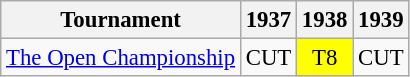<table class="wikitable" style="font-size:95%;text-align:center;">
<tr>
<th>Tournament</th>
<th>1937</th>
<th>1938</th>
<th>1939</th>
</tr>
<tr>
<td align=left><a href='#'>The Open Championship</a></td>
<td>CUT</td>
<td style="background:yellow;">T8</td>
<td>CUT</td>
</tr>
</table>
